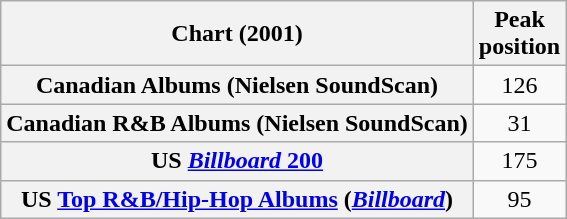<table class="wikitable plainrowheaders" style="text-align:center">
<tr>
<th scope="col">Chart (2001)</th>
<th scope="col">Peak<br>position</th>
</tr>
<tr>
<th scope="row">Canadian Albums (Nielsen SoundScan)</th>
<td>126</td>
</tr>
<tr>
<th scope="row">Canadian R&B Albums (Nielsen SoundScan)</th>
<td>31</td>
</tr>
<tr>
<th scope="row">US <a href='#'><em>Billboard</em> 200</a></th>
<td>175</td>
</tr>
<tr>
<th scope="row">US <a href='#'>Top R&B/Hip-Hop Albums</a> (<em><a href='#'>Billboard</a></em>)</th>
<td>95</td>
</tr>
</table>
